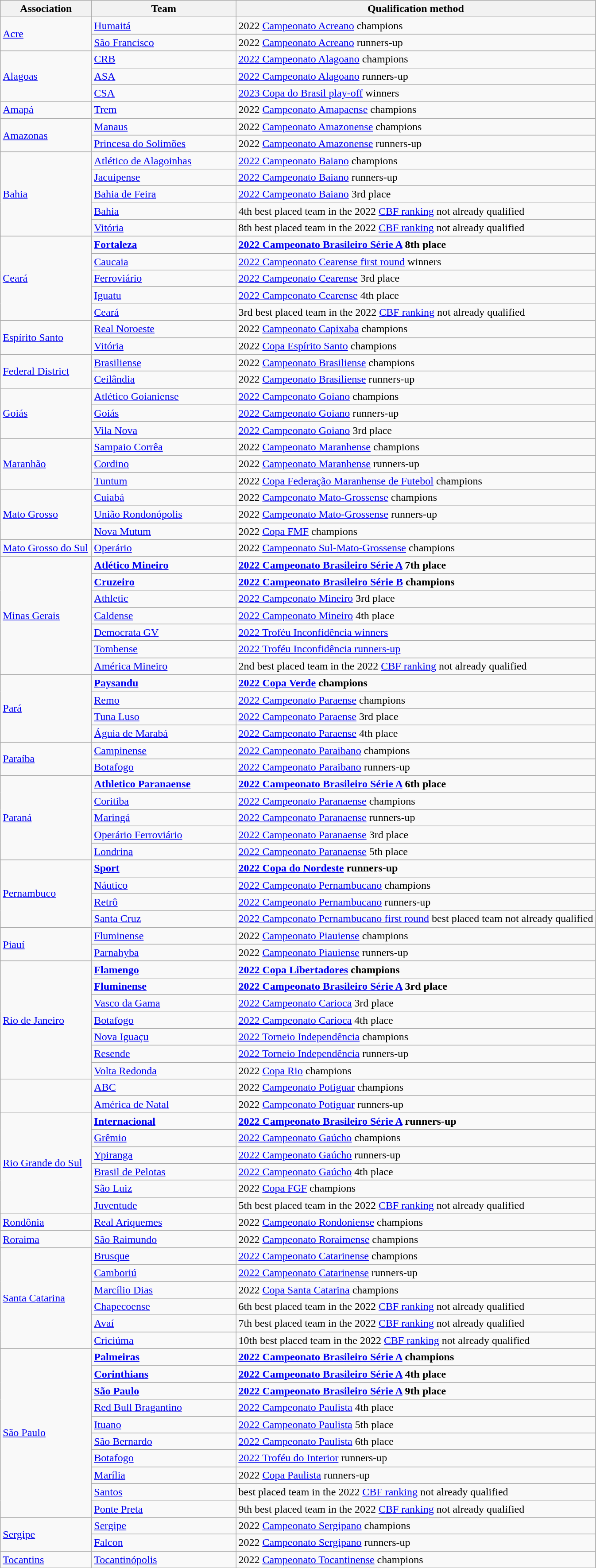<table class="wikitable">
<tr>
<th width=130>Association</th>
<th width=210>Team</th>
<th>Qualification method</th>
</tr>
<tr>
<td rowspan=2><a href='#'>Acre</a><br></td>
<td><a href='#'>Humaitá</a></td>
<td>2022 <a href='#'>Campeonato Acreano</a> champions</td>
</tr>
<tr>
<td><a href='#'>São Francisco</a></td>
<td>2022 <a href='#'>Campeonato Acreano</a> runners-up</td>
</tr>
<tr>
<td rowspan=3><a href='#'>Alagoas</a><br></td>
<td><a href='#'>CRB</a></td>
<td><a href='#'>2022 Campeonato Alagoano</a> champions</td>
</tr>
<tr>
<td><a href='#'>ASA</a></td>
<td><a href='#'>2022 Campeonato Alagoano</a> runners-up</td>
</tr>
<tr>
<td><a href='#'>CSA</a></td>
<td><a href='#'>2023 Copa do Brasil play-off</a> winners</td>
</tr>
<tr>
<td><a href='#'>Amapá</a><br></td>
<td><a href='#'>Trem</a></td>
<td>2022 <a href='#'>Campeonato Amapaense</a> champions</td>
</tr>
<tr>
<td rowspan=2><a href='#'>Amazonas</a><br></td>
<td><a href='#'>Manaus</a></td>
<td>2022 <a href='#'>Campeonato Amazonense</a> champions</td>
</tr>
<tr>
<td><a href='#'>Princesa do Solimões</a></td>
<td>2022 <a href='#'>Campeonato Amazonense</a> runners-up</td>
</tr>
<tr>
<td rowspan=5><a href='#'>Bahia</a><br></td>
<td><a href='#'>Atlético de Alagoinhas</a></td>
<td><a href='#'>2022 Campeonato Baiano</a> champions</td>
</tr>
<tr>
<td><a href='#'>Jacuipense</a></td>
<td><a href='#'>2022 Campeonato Baiano</a> runners-up</td>
</tr>
<tr>
<td><a href='#'>Bahia de Feira</a></td>
<td><a href='#'>2022 Campeonato Baiano</a> 3rd place</td>
</tr>
<tr>
<td><a href='#'>Bahia</a></td>
<td>4th best placed team in the 2022 <a href='#'>CBF ranking</a> not already qualified</td>
</tr>
<tr>
<td><a href='#'>Vitória</a></td>
<td>8th best placed team in the 2022 <a href='#'>CBF ranking</a> not already qualified</td>
</tr>
<tr>
<td rowspan=5><a href='#'>Ceará</a><br></td>
<td><strong><a href='#'>Fortaleza</a></strong></td>
<td><strong><a href='#'>2022 Campeonato Brasileiro Série A</a> 8th place</strong></td>
</tr>
<tr>
<td><a href='#'>Caucaia</a></td>
<td><a href='#'>2022 Campeonato Cearense first round</a> winners</td>
</tr>
<tr>
<td><a href='#'>Ferroviário</a></td>
<td><a href='#'>2022 Campeonato Cearense</a> 3rd place</td>
</tr>
<tr>
<td><a href='#'>Iguatu</a></td>
<td><a href='#'>2022 Campeonato Cearense</a> 4th place</td>
</tr>
<tr>
<td><a href='#'>Ceará</a></td>
<td>3rd best placed team in the 2022 <a href='#'>CBF ranking</a> not already qualified</td>
</tr>
<tr>
<td rowspan=2><a href='#'>Espírito Santo</a><br></td>
<td><a href='#'>Real Noroeste</a></td>
<td>2022 <a href='#'>Campeonato Capixaba</a> champions</td>
</tr>
<tr>
<td><a href='#'>Vitória</a></td>
<td>2022 <a href='#'>Copa Espírito Santo</a> champions</td>
</tr>
<tr>
<td rowspan=2><a href='#'>Federal District</a><br></td>
<td><a href='#'>Brasiliense</a></td>
<td>2022 <a href='#'>Campeonato Brasiliense</a> champions</td>
</tr>
<tr>
<td><a href='#'>Ceilândia</a></td>
<td>2022 <a href='#'>Campeonato Brasiliense</a> runners-up</td>
</tr>
<tr>
<td rowspan=3><a href='#'>Goiás</a><br></td>
<td><a href='#'>Atlético Goianiense</a></td>
<td><a href='#'>2022 Campeonato Goiano</a> champions</td>
</tr>
<tr>
<td><a href='#'>Goiás</a></td>
<td><a href='#'>2022 Campeonato Goiano</a> runners-up</td>
</tr>
<tr>
<td><a href='#'>Vila Nova</a></td>
<td><a href='#'>2022 Campeonato Goiano</a> 3rd place</td>
</tr>
<tr>
<td rowspan=3><a href='#'>Maranhão</a><br></td>
<td><a href='#'>Sampaio Corrêa</a></td>
<td>2022 <a href='#'>Campeonato Maranhense</a> champions</td>
</tr>
<tr>
<td><a href='#'>Cordino</a></td>
<td>2022 <a href='#'>Campeonato Maranhense</a> runners-up</td>
</tr>
<tr>
<td><a href='#'>Tuntum</a></td>
<td>2022 <a href='#'>Copa Federação Maranhense de Futebol</a> champions</td>
</tr>
<tr>
<td rowspan=3><a href='#'>Mato Grosso</a><br></td>
<td><a href='#'>Cuiabá</a></td>
<td>2022 <a href='#'>Campeonato Mato-Grossense</a> champions</td>
</tr>
<tr>
<td><a href='#'>União Rondonópolis</a></td>
<td>2022 <a href='#'>Campeonato Mato-Grossense</a> runners-up</td>
</tr>
<tr>
<td><a href='#'>Nova Mutum</a></td>
<td>2022 <a href='#'>Copa FMF</a> champions</td>
</tr>
<tr>
<td><a href='#'>Mato Grosso do Sul</a> </td>
<td><a href='#'>Operário</a></td>
<td>2022 <a href='#'>Campeonato Sul-Mato-Grossense</a> champions</td>
</tr>
<tr>
<td rowspan=7><a href='#'>Minas Gerais</a><br></td>
<td><strong><a href='#'>Atlético Mineiro</a></strong></td>
<td><strong><a href='#'>2022 Campeonato Brasileiro Série A</a> 7th place</strong></td>
</tr>
<tr>
<td><strong><a href='#'>Cruzeiro</a></strong></td>
<td><strong><a href='#'>2022 Campeonato Brasileiro Série B</a> champions</strong></td>
</tr>
<tr>
<td><a href='#'>Athletic</a></td>
<td><a href='#'>2022 Campeonato Mineiro</a> 3rd place</td>
</tr>
<tr>
<td><a href='#'>Caldense</a></td>
<td><a href='#'>2022 Campeonato Mineiro</a> 4th place</td>
</tr>
<tr>
<td><a href='#'>Democrata GV</a></td>
<td><a href='#'>2022 Troféu Inconfidência winners</a></td>
</tr>
<tr>
<td><a href='#'>Tombense</a></td>
<td><a href='#'>2022 Troféu Inconfidência runners-up</a></td>
</tr>
<tr>
<td><a href='#'>América Mineiro</a></td>
<td>2nd best placed team in the 2022 <a href='#'>CBF ranking</a> not already qualified</td>
</tr>
<tr>
<td rowspan=4><a href='#'>Pará</a><br></td>
<td><strong><a href='#'>Paysandu</a></strong></td>
<td><strong><a href='#'>2022 Copa Verde</a> champions</strong></td>
</tr>
<tr>
<td><a href='#'>Remo</a></td>
<td><a href='#'>2022 Campeonato Paraense</a> champions</td>
</tr>
<tr>
<td><a href='#'>Tuna Luso</a></td>
<td><a href='#'>2022 Campeonato Paraense</a> 3rd place</td>
</tr>
<tr>
<td><a href='#'>Águia de Marabá</a></td>
<td><a href='#'>2022 Campeonato Paraense</a> 4th place</td>
</tr>
<tr>
<td rowspan=2><a href='#'>Paraíba</a><br></td>
<td><a href='#'>Campinense</a></td>
<td><a href='#'>2022 Campeonato Paraibano</a> champions</td>
</tr>
<tr>
<td><a href='#'>Botafogo</a></td>
<td><a href='#'>2022 Campeonato Paraibano</a> runners-up</td>
</tr>
<tr>
<td rowspan=5><a href='#'>Paraná</a><br></td>
<td><strong><a href='#'>Athletico Paranaense</a></strong></td>
<td><strong><a href='#'>2022 Campeonato Brasileiro Série A</a> 6th place</strong></td>
</tr>
<tr>
<td><a href='#'>Coritiba</a></td>
<td><a href='#'>2022 Campeonato Paranaense</a> champions</td>
</tr>
<tr>
<td><a href='#'>Maringá</a></td>
<td><a href='#'>2022 Campeonato Paranaense</a> runners-up</td>
</tr>
<tr>
<td><a href='#'>Operário Ferroviário</a></td>
<td><a href='#'>2022 Campeonato Paranaense</a> 3rd place</td>
</tr>
<tr>
<td><a href='#'>Londrina</a></td>
<td><a href='#'>2022 Campeonato Paranaense</a> 5th place</td>
</tr>
<tr>
<td rowspan=4><a href='#'>Pernambuco</a><br></td>
<td><strong><a href='#'>Sport</a></strong></td>
<td><strong><a href='#'>2022 Copa do Nordeste</a> runners-up</strong></td>
</tr>
<tr>
<td><a href='#'>Náutico</a></td>
<td><a href='#'>2022 Campeonato Pernambucano</a> champions</td>
</tr>
<tr>
<td><a href='#'>Retrô</a></td>
<td><a href='#'>2022 Campeonato Pernambucano</a> runners-up</td>
</tr>
<tr>
<td><a href='#'>Santa Cruz</a></td>
<td><a href='#'>2022 Campeonato Pernambucano first round</a> best placed team not already qualified</td>
</tr>
<tr>
<td rowspan=2><a href='#'>Piauí</a><br></td>
<td><a href='#'>Fluminense</a></td>
<td>2022 <a href='#'>Campeonato Piauiense</a> champions</td>
</tr>
<tr>
<td><a href='#'>Parnahyba</a></td>
<td>2022 <a href='#'>Campeonato Piauiense</a> runners-up</td>
</tr>
<tr>
<td rowspan=7><a href='#'>Rio de Janeiro</a><br></td>
<td><strong><a href='#'>Flamengo</a></strong></td>
<td><strong><a href='#'>2022 Copa Libertadores</a> champions</strong></td>
</tr>
<tr>
<td><strong><a href='#'>Fluminense</a></strong></td>
<td><strong><a href='#'>2022 Campeonato Brasileiro Série A</a> 3rd place</strong></td>
</tr>
<tr>
<td><a href='#'>Vasco da Gama</a></td>
<td><a href='#'>2022 Campeonato Carioca</a> 3rd place</td>
</tr>
<tr>
<td><a href='#'>Botafogo</a></td>
<td><a href='#'>2022 Campeonato Carioca</a> 4th place</td>
</tr>
<tr>
<td><a href='#'>Nova Iguaçu</a></td>
<td><a href='#'>2022 Torneio Independência</a> champions</td>
</tr>
<tr>
<td><a href='#'>Resende</a></td>
<td><a href='#'>2022 Torneio Independência</a> runners-up</td>
</tr>
<tr>
<td><a href='#'>Volta Redonda</a></td>
<td>2022 <a href='#'>Copa Rio</a> champions</td>
</tr>
<tr>
<td rowspan=2> </td>
<td><a href='#'>ABC</a></td>
<td>2022 <a href='#'>Campeonato Potiguar</a> champions</td>
</tr>
<tr>
<td><a href='#'>América de Natal</a></td>
<td>2022 <a href='#'>Campeonato Potiguar</a> runners-up</td>
</tr>
<tr>
<td rowspan=6><a href='#'>Rio Grande do Sul</a><br></td>
<td><strong><a href='#'>Internacional</a></strong></td>
<td><strong><a href='#'>2022 Campeonato Brasileiro Série A</a> runners-up</strong></td>
</tr>
<tr>
<td><a href='#'>Grêmio</a></td>
<td><a href='#'>2022 Campeonato Gaúcho</a> champions</td>
</tr>
<tr>
<td><a href='#'>Ypiranga</a></td>
<td><a href='#'>2022 Campeonato Gaúcho</a> runners-up</td>
</tr>
<tr>
<td><a href='#'>Brasil de Pelotas</a></td>
<td><a href='#'>2022 Campeonato Gaúcho</a> 4th place</td>
</tr>
<tr>
<td><a href='#'>São Luiz</a></td>
<td>2022 <a href='#'>Copa FGF</a> champions</td>
</tr>
<tr>
<td><a href='#'>Juventude</a></td>
<td>5th best placed team in the 2022 <a href='#'>CBF ranking</a> not already qualified</td>
</tr>
<tr>
<td><a href='#'>Rondônia</a><br></td>
<td><a href='#'>Real Ariquemes</a></td>
<td>2022 <a href='#'>Campeonato Rondoniense</a> champions</td>
</tr>
<tr>
<td><a href='#'>Roraima</a><br></td>
<td><a href='#'>São Raimundo</a></td>
<td>2022 <a href='#'>Campeonato Roraimense</a> champions</td>
</tr>
<tr>
<td rowspan=6><a href='#'>Santa Catarina</a><br></td>
<td><a href='#'>Brusque</a></td>
<td><a href='#'>2022 Campeonato Catarinense</a> champions</td>
</tr>
<tr>
<td><a href='#'>Camboriú</a></td>
<td><a href='#'>2022 Campeonato Catarinense</a> runners-up</td>
</tr>
<tr>
<td><a href='#'>Marcílio Dias</a></td>
<td>2022 <a href='#'>Copa Santa Catarina</a> champions</td>
</tr>
<tr>
<td><a href='#'>Chapecoense</a></td>
<td>6th best placed team in the 2022 <a href='#'>CBF ranking</a> not already qualified</td>
</tr>
<tr>
<td><a href='#'>Avaí</a></td>
<td>7th best placed team in the 2022 <a href='#'>CBF ranking</a> not already qualified</td>
</tr>
<tr>
<td><a href='#'>Criciúma</a></td>
<td>10th best placed team in the 2022 <a href='#'>CBF ranking</a> not already qualified</td>
</tr>
<tr>
<td rowspan=10><a href='#'>São Paulo</a><br></td>
<td><strong><a href='#'>Palmeiras</a></strong></td>
<td><strong><a href='#'>2022 Campeonato Brasileiro Série A</a> champions</strong></td>
</tr>
<tr>
<td><strong><a href='#'>Corinthians</a></strong></td>
<td><strong><a href='#'>2022 Campeonato Brasileiro Série A</a> 4th place</strong></td>
</tr>
<tr>
<td><strong><a href='#'>São Paulo</a></strong></td>
<td><strong><a href='#'>2022 Campeonato Brasileiro Série A</a> 9th place</strong></td>
</tr>
<tr>
<td><a href='#'>Red Bull Bragantino</a></td>
<td><a href='#'>2022 Campeonato Paulista</a> 4th place</td>
</tr>
<tr>
<td><a href='#'>Ituano</a></td>
<td><a href='#'>2022 Campeonato Paulista</a> 5th place</td>
</tr>
<tr>
<td><a href='#'>São Bernardo</a></td>
<td><a href='#'>2022 Campeonato Paulista</a> 6th place</td>
</tr>
<tr>
<td><a href='#'>Botafogo</a></td>
<td><a href='#'>2022 Troféu do Interior</a> runners-up</td>
</tr>
<tr>
<td><a href='#'>Marília</a></td>
<td>2022 <a href='#'>Copa Paulista</a> runners-up</td>
</tr>
<tr>
<td><a href='#'>Santos</a></td>
<td>best placed team in the 2022 <a href='#'>CBF ranking</a> not already qualified</td>
</tr>
<tr>
<td><a href='#'>Ponte Preta</a></td>
<td>9th best placed team in the 2022 <a href='#'>CBF ranking</a> not already qualified</td>
</tr>
<tr>
<td rowspan=2><a href='#'>Sergipe</a><br></td>
<td><a href='#'>Sergipe</a></td>
<td>2022 <a href='#'>Campeonato Sergipano</a> champions</td>
</tr>
<tr>
<td><a href='#'>Falcon</a></td>
<td>2022 <a href='#'>Campeonato Sergipano</a> runners-up</td>
</tr>
<tr>
<td><a href='#'>Tocantins</a><br></td>
<td><a href='#'>Tocantinópolis</a></td>
<td>2022 <a href='#'>Campeonato Tocantinense</a> champions</td>
</tr>
</table>
